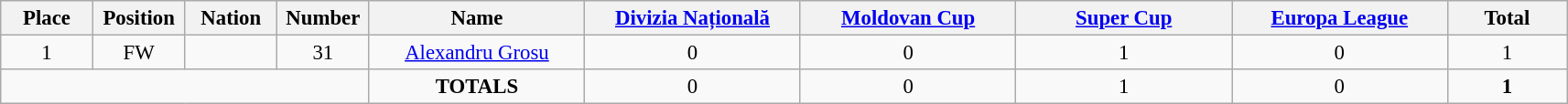<table class="wikitable" style="font-size: 95%; text-align: center;">
<tr>
<th width=60>Place</th>
<th width=60>Position</th>
<th width=60>Nation</th>
<th width=60>Number</th>
<th width=150>Name</th>
<th width=150><a href='#'>Divizia Națională</a></th>
<th width=150><a href='#'>Moldovan Cup</a></th>
<th width=150><a href='#'>Super Cup</a></th>
<th width=150><a href='#'>Europa League</a></th>
<th width=80><strong>Total</strong></th>
</tr>
<tr>
<td>1</td>
<td>FW</td>
<td></td>
<td>31</td>
<td><a href='#'>Alexandru Grosu</a></td>
<td>0</td>
<td>0</td>
<td>1</td>
<td>0</td>
<td>1</td>
</tr>
<tr>
<td colspan="4"></td>
<td><strong>TOTALS</strong></td>
<td>0</td>
<td>0</td>
<td>1</td>
<td>0</td>
<td><strong>1</strong></td>
</tr>
</table>
